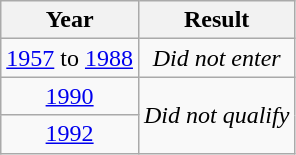<table class="wikitable" style="text-align: center; font-size:100%">
<tr>
<th>Year</th>
<th>Result</th>
</tr>
<tr>
<td> <a href='#'>1957</a> to  <a href='#'>1988</a></td>
<td><em>Did not enter</em></td>
</tr>
<tr>
<td> <a href='#'>1990</a></td>
<td rowspan="2"><em>Did not qualify</em></td>
</tr>
<tr>
<td> <a href='#'>1992</a></td>
</tr>
</table>
